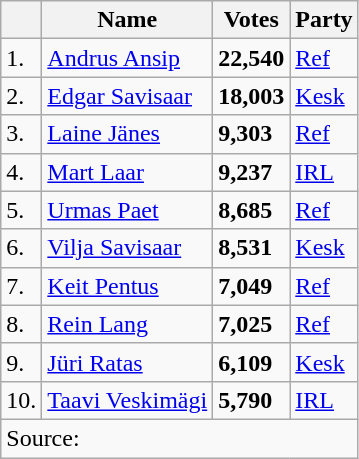<table class="wikitable sortable">
<tr>
<th></th>
<th><strong>Name</strong></th>
<th><strong>Votes</strong></th>
<th><strong>Party</strong></th>
</tr>
<tr>
<td>1.</td>
<td><a href='#'>Andrus Ansip</a></td>
<td><strong>22,540</strong></td>
<td><a href='#'>Ref</a></td>
</tr>
<tr>
<td>2.</td>
<td><a href='#'>Edgar Savisaar</a></td>
<td><strong>18,003</strong></td>
<td><a href='#'>Kesk</a></td>
</tr>
<tr>
<td>3.</td>
<td><a href='#'>Laine Jänes</a></td>
<td><strong>9,303</strong></td>
<td><a href='#'>Ref</a></td>
</tr>
<tr>
<td>4.</td>
<td><a href='#'>Mart Laar</a></td>
<td><strong>9,237</strong></td>
<td><a href='#'>IRL</a></td>
</tr>
<tr>
<td>5.</td>
<td><a href='#'>Urmas Paet</a></td>
<td><strong>8,685</strong></td>
<td><a href='#'>Ref</a></td>
</tr>
<tr>
<td>6.</td>
<td><a href='#'>Vilja Savisaar</a></td>
<td><strong>8,531</strong></td>
<td><a href='#'>Kesk</a></td>
</tr>
<tr>
<td>7.</td>
<td><a href='#'>Keit Pentus</a></td>
<td><strong>7,049</strong></td>
<td><a href='#'>Ref</a></td>
</tr>
<tr>
<td>8.</td>
<td><a href='#'>Rein Lang</a></td>
<td><strong>7,025</strong></td>
<td><a href='#'>Ref</a></td>
</tr>
<tr>
<td>9.</td>
<td><a href='#'>Jüri Ratas</a></td>
<td><strong>6,109</strong></td>
<td><a href='#'>Kesk</a></td>
</tr>
<tr>
<td>10.</td>
<td><a href='#'>Taavi Veskimägi</a></td>
<td><strong>5,790</strong></td>
<td><a href='#'>IRL</a></td>
</tr>
<tr>
<td align=left colspan=5>Source: </td>
</tr>
</table>
